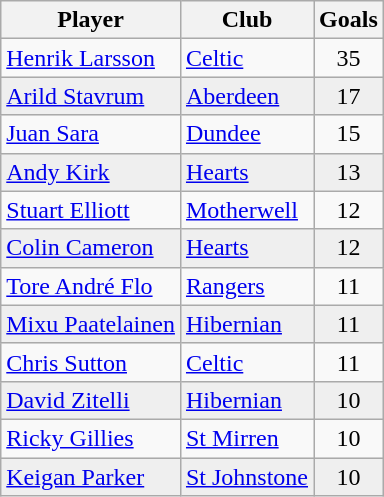<table class="wikitable sortable">
<tr>
<th>Player</th>
<th>Club</th>
<th>Goals</th>
</tr>
<tr>
<td> <a href='#'>Henrik Larsson</a></td>
<td><a href='#'>Celtic</a></td>
<td style="text-align:center">35</td>
</tr>
<tr bgcolor="#EFEFEF">
<td> <a href='#'>Arild Stavrum</a></td>
<td><a href='#'>Aberdeen</a></td>
<td style="text-align:center">17</td>
</tr>
<tr>
<td> <a href='#'>Juan Sara</a></td>
<td><a href='#'>Dundee</a></td>
<td style="text-align:center">15</td>
</tr>
<tr bgcolor="#EFEFEF">
<td> <a href='#'>Andy Kirk</a></td>
<td><a href='#'>Hearts</a></td>
<td style="text-align:center">13</td>
</tr>
<tr>
<td> <a href='#'>Stuart Elliott</a></td>
<td><a href='#'>Motherwell</a></td>
<td style="text-align:center">12</td>
</tr>
<tr bgcolor="#EFEFEF">
<td> <a href='#'>Colin Cameron</a></td>
<td><a href='#'>Hearts</a></td>
<td style="text-align:center">12</td>
</tr>
<tr>
<td> <a href='#'>Tore André Flo</a></td>
<td><a href='#'>Rangers</a></td>
<td style="text-align:center">11</td>
</tr>
<tr bgcolor="#EFEFEF">
<td> <a href='#'>Mixu Paatelainen</a></td>
<td><a href='#'>Hibernian</a></td>
<td style="text-align:center">11</td>
</tr>
<tr>
<td> <a href='#'>Chris Sutton</a></td>
<td><a href='#'>Celtic</a></td>
<td style="text-align:center">11</td>
</tr>
<tr bgcolor="#EFEFEF">
<td> <a href='#'>David Zitelli</a></td>
<td><a href='#'>Hibernian</a></td>
<td style="text-align:center">10</td>
</tr>
<tr>
<td> <a href='#'>Ricky Gillies</a></td>
<td><a href='#'>St Mirren</a></td>
<td style="text-align:center">10</td>
</tr>
<tr bgcolor="#EFEFEF">
<td> <a href='#'>Keigan Parker</a></td>
<td><a href='#'>St Johnstone</a></td>
<td style="text-align:center">10</td>
</tr>
</table>
